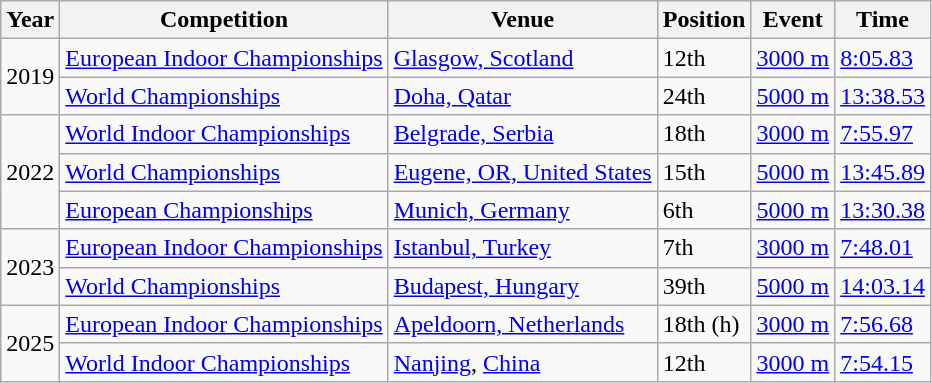<table class="wikitable">
<tr>
<th>Year</th>
<th>Competition</th>
<th>Venue</th>
<th>Position</th>
<th>Event</th>
<th>Time</th>
</tr>
<tr>
<td rowspan="2">2019</td>
<td><a href='#'>European Indoor Championships</a></td>
<td><a href='#'>Glasgow, Scotland</a></td>
<td>12th</td>
<td><a href='#'>3000 m</a></td>
<td><a href='#'>8:05.83</a></td>
</tr>
<tr>
<td><a href='#'>World Championships</a></td>
<td><a href='#'>Doha, Qatar</a></td>
<td>24th</td>
<td><a href='#'>5000 m</a></td>
<td><a href='#'>13:38.53</a></td>
</tr>
<tr>
<td rowspan="3">2022</td>
<td><a href='#'>World Indoor Championships</a></td>
<td><a href='#'>Belgrade, Serbia</a></td>
<td>18th</td>
<td><a href='#'>3000 m</a></td>
<td><a href='#'>7:55.97</a></td>
</tr>
<tr>
<td><a href='#'>World Championships</a></td>
<td><a href='#'>Eugene, OR, United States</a></td>
<td>15th</td>
<td><a href='#'>5000 m</a></td>
<td><a href='#'>13:45.89</a></td>
</tr>
<tr>
<td><a href='#'>European Championships</a></td>
<td><a href='#'>Munich, Germany</a></td>
<td>6th</td>
<td><a href='#'>5000 m</a></td>
<td><a href='#'>13:30.38</a></td>
</tr>
<tr>
<td rowspan="2">2023</td>
<td><a href='#'>European Indoor Championships</a></td>
<td><a href='#'>Istanbul, Turkey</a></td>
<td>7th</td>
<td><a href='#'>3000 m</a></td>
<td><a href='#'>7:48.01</a></td>
</tr>
<tr>
<td><a href='#'>World Championships</a></td>
<td><a href='#'>Budapest, Hungary</a></td>
<td>39th</td>
<td><a href='#'>5000 m</a></td>
<td><a href='#'>14:03.14</a></td>
</tr>
<tr>
<td rowspan="2">2025</td>
<td><a href='#'>European Indoor Championships</a></td>
<td><a href='#'>Apeldoorn, Netherlands</a></td>
<td>18th (h)</td>
<td><a href='#'>3000 m</a></td>
<td><a href='#'>7:56.68</a></td>
</tr>
<tr>
<td><a href='#'>World Indoor Championships</a></td>
<td><a href='#'>Nanjing</a>, <a href='#'>China</a></td>
<td>12th</td>
<td><a href='#'>3000 m</a></td>
<td><a href='#'>7:54.15</a></td>
</tr>
</table>
